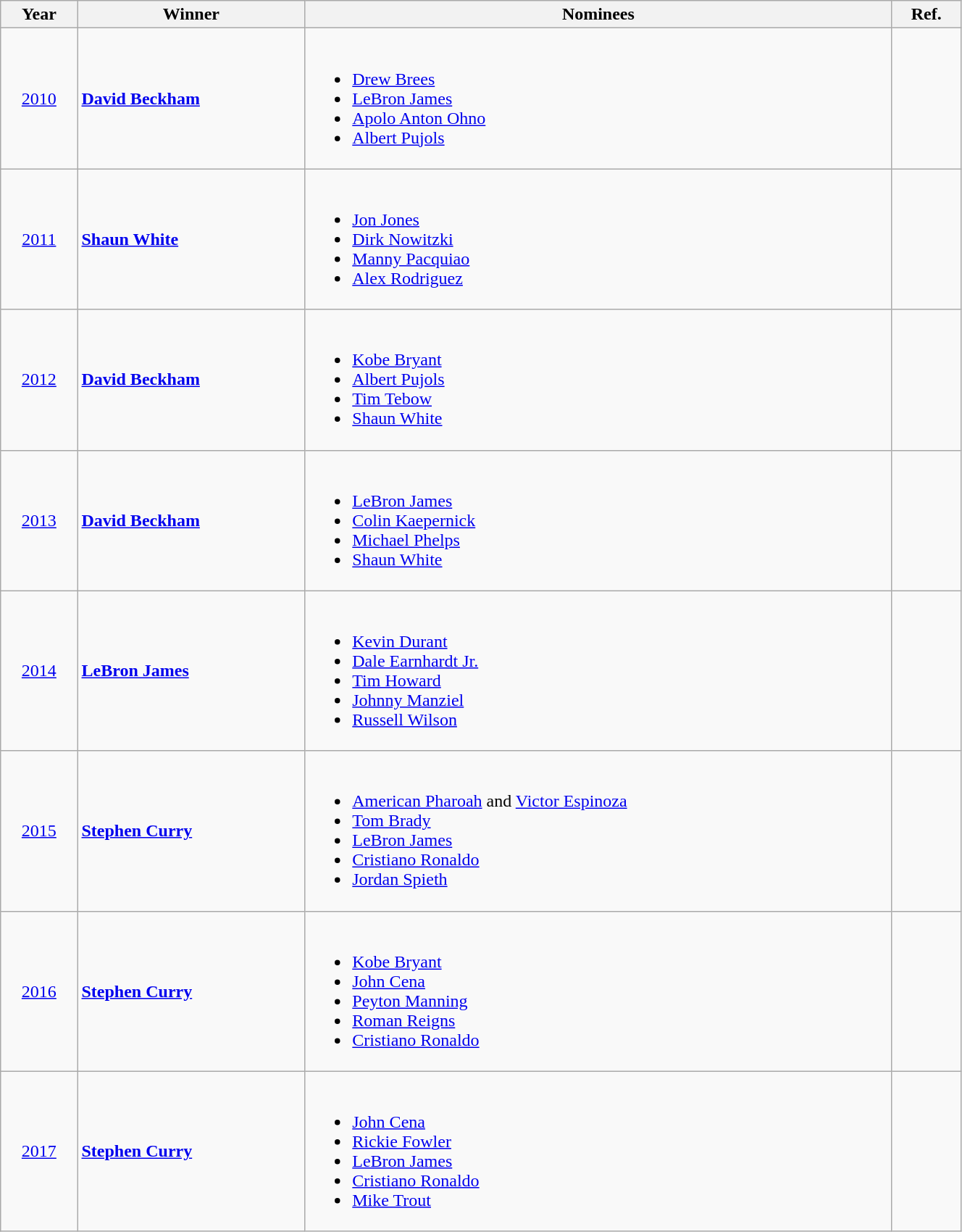<table class="wikitable" width=70%>
<tr>
<th>Year</th>
<th>Winner</th>
<th>Nominees</th>
<th>Ref.</th>
</tr>
<tr>
<td align="center"><a href='#'>2010</a></td>
<td><strong><a href='#'>David Beckham</a></strong></td>
<td><br><ul><li><a href='#'>Drew Brees</a></li><li><a href='#'>LeBron James</a></li><li><a href='#'>Apolo Anton Ohno</a></li><li><a href='#'>Albert Pujols</a></li></ul></td>
<td align="center"></td>
</tr>
<tr>
<td align="center"><a href='#'>2011</a></td>
<td><strong><a href='#'>Shaun White</a></strong></td>
<td><br><ul><li><a href='#'>Jon Jones</a></li><li><a href='#'>Dirk Nowitzki</a></li><li><a href='#'>Manny Pacquiao</a></li><li><a href='#'>Alex Rodriguez</a></li></ul></td>
<td align="center"></td>
</tr>
<tr>
<td align="center"><a href='#'>2012</a></td>
<td><strong><a href='#'>David Beckham</a></strong></td>
<td><br><ul><li><a href='#'>Kobe Bryant</a></li><li><a href='#'>Albert Pujols</a></li><li><a href='#'>Tim Tebow</a></li><li><a href='#'>Shaun White</a></li></ul></td>
<td align="center"></td>
</tr>
<tr>
<td align="center"><a href='#'>2013</a></td>
<td><strong><a href='#'>David Beckham</a></strong></td>
<td><br><ul><li><a href='#'>LeBron James</a></li><li><a href='#'>Colin Kaepernick</a></li><li><a href='#'>Michael Phelps</a></li><li><a href='#'>Shaun White</a></li></ul></td>
<td align="center"></td>
</tr>
<tr>
<td align="center"><a href='#'>2014</a></td>
<td><strong><a href='#'>LeBron James</a></strong></td>
<td><br><ul><li><a href='#'>Kevin Durant</a></li><li><a href='#'>Dale Earnhardt Jr.</a></li><li><a href='#'>Tim Howard</a></li><li><a href='#'>Johnny Manziel</a></li><li><a href='#'>Russell Wilson</a></li></ul></td>
<td align="center"></td>
</tr>
<tr>
<td align="center"><a href='#'>2015</a></td>
<td><strong><a href='#'>Stephen Curry</a></strong></td>
<td><br><ul><li><a href='#'>American Pharoah</a> and <a href='#'>Victor Espinoza</a></li><li><a href='#'>Tom Brady</a></li><li><a href='#'>LeBron James</a></li><li><a href='#'>Cristiano Ronaldo</a></li><li><a href='#'>Jordan Spieth</a></li></ul></td>
<td align="center"></td>
</tr>
<tr>
<td align="center"><a href='#'>2016</a></td>
<td><strong><a href='#'>Stephen Curry</a></strong></td>
<td><br><ul><li><a href='#'>Kobe Bryant</a></li><li><a href='#'>John Cena</a></li><li><a href='#'>Peyton Manning</a></li><li><a href='#'>Roman Reigns</a></li><li><a href='#'>Cristiano Ronaldo</a></li></ul></td>
<td align="center"></td>
</tr>
<tr>
<td align="center"><a href='#'>2017</a></td>
<td><strong><a href='#'>Stephen Curry</a></strong></td>
<td><br><ul><li><a href='#'>John Cena</a></li><li><a href='#'>Rickie Fowler</a></li><li><a href='#'>LeBron James</a></li><li><a href='#'>Cristiano Ronaldo</a></li><li><a href='#'>Mike Trout</a></li></ul></td>
<td align="center"></td>
</tr>
</table>
